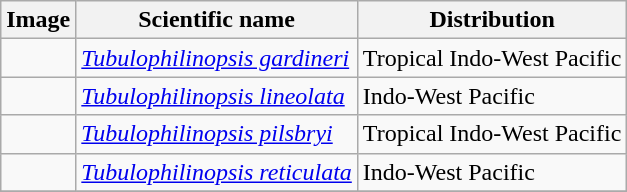<table class="wikitable">
<tr>
<th>Image</th>
<th>Scientific name</th>
<th>Distribution</th>
</tr>
<tr>
<td></td>
<td><em><a href='#'>Tubulophilinopsis gardineri</a></em> </td>
<td>Tropical Indo-West Pacific</td>
</tr>
<tr>
<td></td>
<td><em><a href='#'>Tubulophilinopsis lineolata</a></em> </td>
<td>Indo-West Pacific</td>
</tr>
<tr>
<td></td>
<td><em><a href='#'>Tubulophilinopsis pilsbryi</a></em> </td>
<td>Tropical Indo-West Pacific</td>
</tr>
<tr>
<td></td>
<td><em><a href='#'>Tubulophilinopsis reticulata</a></em> </td>
<td>Indo-West Pacific</td>
</tr>
<tr>
</tr>
</table>
